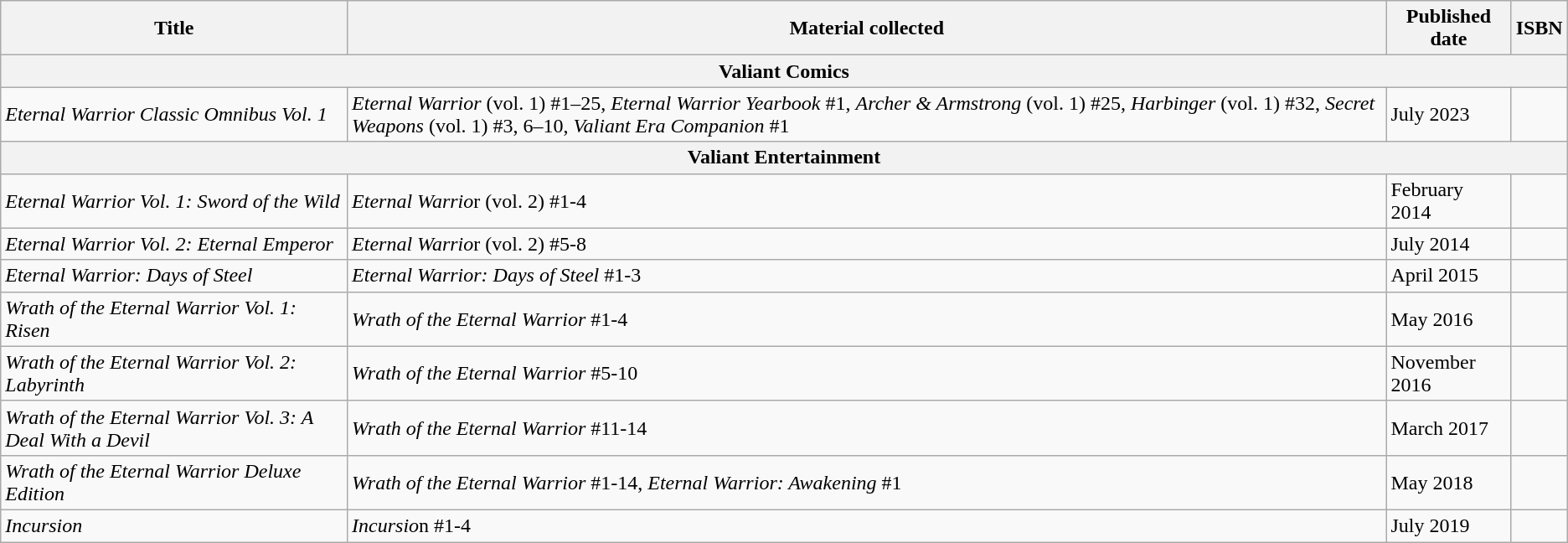<table class="wikitable">
<tr>
<th>Title</th>
<th>Material collected</th>
<th>Published date</th>
<th>ISBN</th>
</tr>
<tr>
<th colspan="4">Valiant Comics</th>
</tr>
<tr>
<td><em>Eternal Warrior Classic Omnibus Vol. 1</em></td>
<td><em>Eternal Warrior</em> (vol. 1) #1–25, <em>Eternal Warrior Yearbook</em> #1, <em>Archer & Armstrong</em> (vol. 1) #25, <em>Harbinger</em> (vol. 1) #32, <em>Secret Weapons</em> (vol. 1) #3, 6–10, <em>Valiant Era Companion</em> #1</td>
<td>July 2023</td>
<td></td>
</tr>
<tr>
<th colspan="4">Valiant Entertainment</th>
</tr>
<tr>
<td><em>Eternal Warrior Vol. 1: Sword of the Wild</em></td>
<td><em>Eternal Warrio</em>r (vol. 2) #1-4</td>
<td>February 2014</td>
<td></td>
</tr>
<tr>
<td><em>Eternal Warrior Vol. 2: Eternal Emperor</em></td>
<td><em>Eternal Warrio</em>r (vol. 2) #5-8</td>
<td>July 2014</td>
<td></td>
</tr>
<tr>
<td><em>Eternal Warrior: Days of Steel</em></td>
<td><em>Eternal Warrior: Days of Steel</em> #1-3</td>
<td>April 2015</td>
<td></td>
</tr>
<tr>
<td><em>Wrath of the Eternal Warrior Vol. 1: Risen</em></td>
<td><em>Wrath of the Eternal Warrior</em> #1-4</td>
<td>May 2016</td>
<td></td>
</tr>
<tr>
<td><em>Wrath of the Eternal Warrior Vol. 2: Labyrinth</em></td>
<td><em>Wrath of the Eternal Warrior</em> #5-10</td>
<td>November 2016</td>
<td></td>
</tr>
<tr>
<td><em>Wrath of the Eternal Warrior Vol. 3: A Deal With a Devil</em></td>
<td><em>Wrath of the Eternal Warrior</em> #11-14</td>
<td>March 2017</td>
<td></td>
</tr>
<tr>
<td><em>Wrath of the Eternal Warrior Deluxe Edition</em></td>
<td><em>Wrath of the Eternal Warrior</em> #1-14, <em>Eternal Warrior: Awakening</em> #1</td>
<td>May 2018</td>
<td></td>
</tr>
<tr>
<td><em>Incursion</em></td>
<td><em>Incursio</em>n #1-4</td>
<td>July 2019</td>
<td></td>
</tr>
</table>
